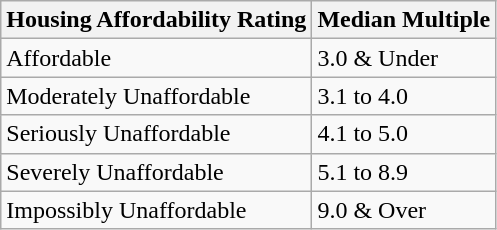<table class="wikitable">
<tr>
<th>Housing Affordability Rating</th>
<th>Median Multiple</th>
</tr>
<tr>
<td>Affordable</td>
<td>3.0 & Under</td>
</tr>
<tr>
<td>Moderately Unaffordable</td>
<td>3.1 to 4.0</td>
</tr>
<tr>
<td>Seriously Unaffordable</td>
<td>4.1 to 5.0</td>
</tr>
<tr>
<td>Severely Unaffordable</td>
<td>5.1 to 8.9</td>
</tr>
<tr>
<td>Impossibly Unaffordable</td>
<td>9.0 & Over</td>
</tr>
</table>
